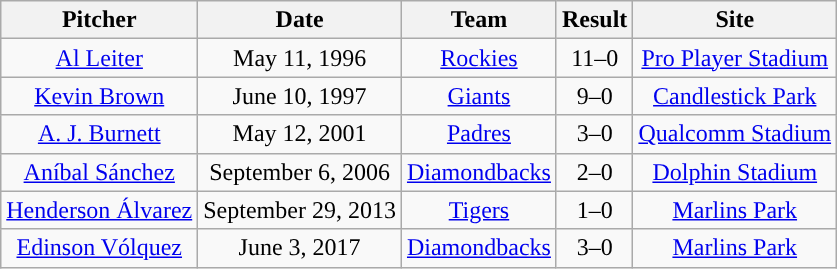<table class="wikitable" style="text-align:center">
<tr>
<th style="text-align:center; ">Pitcher</th>
<th style="text-align:center; ">Date</th>
<th style="text-align:center; ">Team</th>
<th style="text-align:center; ">Result</th>
<th style="text-align:center; ">Site</th>
</tr>
<tr>
<td><a href='#'>Al Leiter</a></td>
<td>May 11, 1996</td>
<td><a href='#'>Rockies</a></td>
<td>11–0</td>
<td><a href='#'>Pro Player Stadium</a></td>
</tr>
<tr>
<td><a href='#'>Kevin Brown</a></td>
<td>June 10, 1997</td>
<td><a href='#'>Giants</a></td>
<td>9–0</td>
<td><a href='#'>Candlestick Park</a></td>
</tr>
<tr>
<td><a href='#'>A. J. Burnett</a></td>
<td>May 12, 2001</td>
<td><a href='#'>Padres</a></td>
<td>3–0</td>
<td><a href='#'>Qualcomm Stadium</a></td>
</tr>
<tr>
<td><a href='#'>Aníbal Sánchez</a></td>
<td>September 6, 2006</td>
<td><a href='#'>Diamondbacks</a></td>
<td>2–0</td>
<td><a href='#'>Dolphin Stadium</a></td>
</tr>
<tr>
<td><a href='#'>Henderson Álvarez</a></td>
<td>September 29, 2013</td>
<td><a href='#'>Tigers</a></td>
<td>1–0</td>
<td><a href='#'>Marlins Park</a></td>
</tr>
<tr>
<td><a href='#'>Edinson Vólquez</a></td>
<td>June 3, 2017</td>
<td><a href='#'>Diamondbacks</a></td>
<td>3–0</td>
<td><a href='#'>Marlins Park</a></td>
</tr>
</table>
